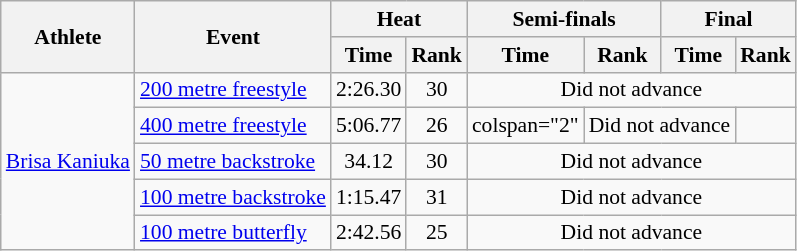<table class="wikitable" style="font-size:90%; text-align:center">
<tr>
<th rowspan="2">Athlete</th>
<th rowspan="2">Event</th>
<th colspan="2">Heat</th>
<th colspan="2">Semi-finals</th>
<th colspan="2">Final</th>
</tr>
<tr>
<th>Time</th>
<th>Rank</th>
<th>Time</th>
<th>Rank</th>
<th>Time</th>
<th>Rank</th>
</tr>
<tr>
<td align="left" rowspan="5"><a href='#'>Brisa Kaniuka</a></td>
<td align="left"><a href='#'>200 metre freestyle</a></td>
<td>2:26.30</td>
<td>30</td>
<td colspan="4">Did not advance</td>
</tr>
<tr>
<td align="left"><a href='#'>400 metre freestyle</a></td>
<td>5:06.77</td>
<td>26</td>
<td>colspan="2" </td>
<td colspan="2">Did not advance</td>
</tr>
<tr>
<td align="left"><a href='#'>50 metre backstroke</a></td>
<td>34.12</td>
<td>30</td>
<td colspan="4">Did not advance</td>
</tr>
<tr>
<td align="left"><a href='#'>100 metre backstroke</a></td>
<td>1:15.47</td>
<td>31</td>
<td colspan="4">Did not advance</td>
</tr>
<tr>
<td align="left"><a href='#'>100 metre butterfly</a></td>
<td>2:42.56</td>
<td>25</td>
<td colspan="4">Did not advance</td>
</tr>
</table>
